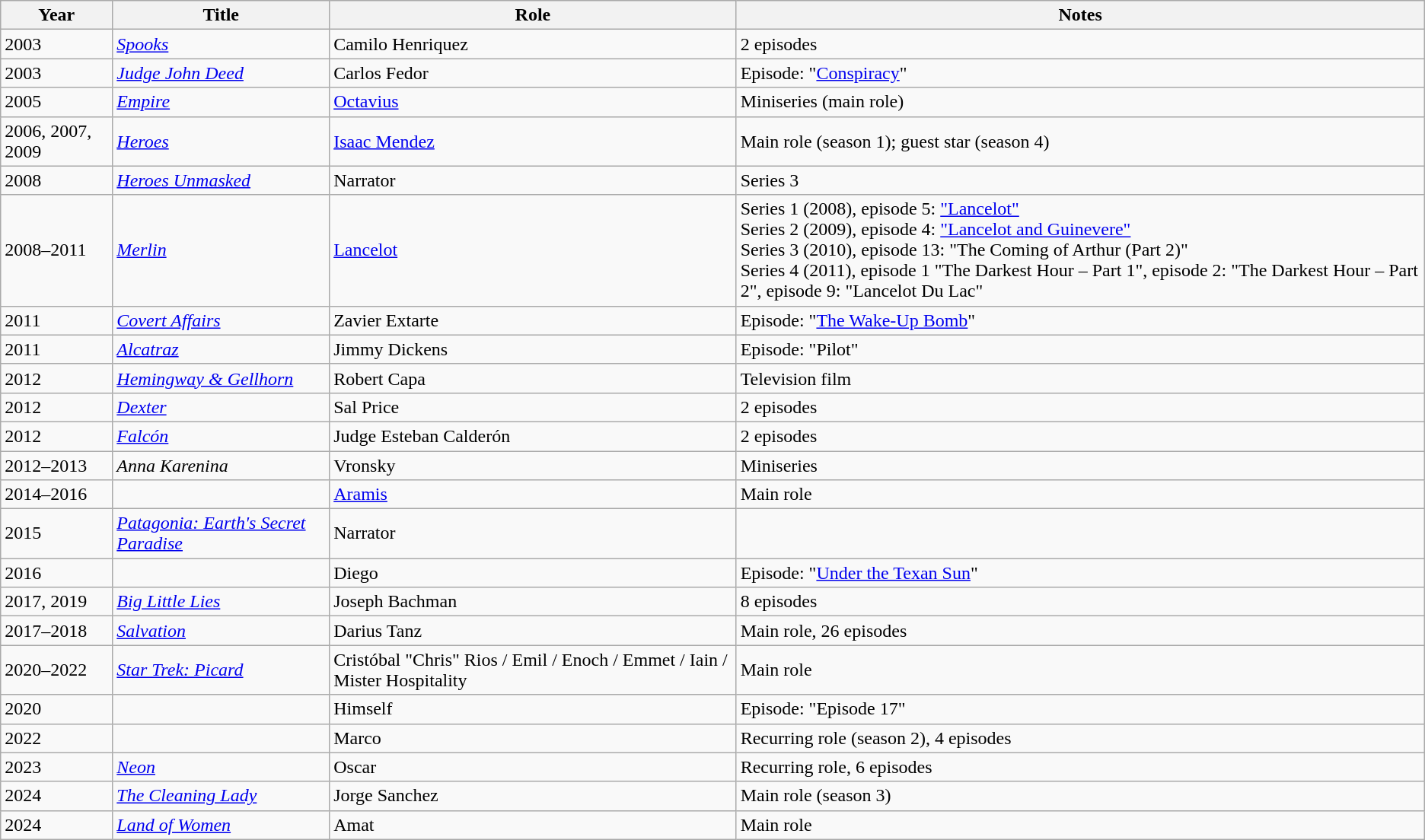<table class="wikitable sortable">
<tr>
<th>Year</th>
<th>Title</th>
<th>Role</th>
<th class="unsortable">Notes</th>
</tr>
<tr>
<td>2003</td>
<td><em><a href='#'>Spooks</a></em></td>
<td>Camilo Henriquez</td>
<td>2 episodes</td>
</tr>
<tr>
<td>2003</td>
<td><em><a href='#'>Judge John Deed</a></em></td>
<td>Carlos Fedor</td>
<td>Episode: "<a href='#'>Conspiracy</a>"</td>
</tr>
<tr>
<td>2005</td>
<td><em><a href='#'>Empire</a></em></td>
<td><a href='#'>Octavius</a></td>
<td>Miniseries (main role)</td>
</tr>
<tr>
<td>2006, 2007, 2009</td>
<td><em><a href='#'>Heroes</a></em></td>
<td><a href='#'>Isaac Mendez</a></td>
<td>Main role (season 1); guest star (season 4)</td>
</tr>
<tr>
<td>2008</td>
<td><em><a href='#'>Heroes Unmasked</a></em></td>
<td>Narrator</td>
<td>Series 3</td>
</tr>
<tr>
<td>2008–2011</td>
<td><em><a href='#'>Merlin</a></em></td>
<td><a href='#'>Lancelot</a></td>
<td>Series 1 (2008), episode 5: <a href='#'>"Lancelot"</a><br>Series 2 (2009), episode 4: <a href='#'>"Lancelot and Guinevere"</a><br>Series 3 (2010), episode 13: "The Coming of Arthur (Part 2)"<br>Series 4 (2011), episode 1 "The Darkest Hour – Part 1", episode 2: "The Darkest Hour – Part 2", episode 9: "Lancelot Du Lac"</td>
</tr>
<tr>
<td>2011</td>
<td><em><a href='#'>Covert Affairs</a></em></td>
<td>Zavier Extarte</td>
<td>Episode: "<a href='#'>The Wake-Up Bomb</a>"</td>
</tr>
<tr>
<td>2011</td>
<td><em><a href='#'>Alcatraz</a></em></td>
<td>Jimmy Dickens</td>
<td>Episode: "Pilot"</td>
</tr>
<tr>
<td>2012</td>
<td><em><a href='#'>Hemingway & Gellhorn</a></em></td>
<td>Robert Capa</td>
<td>Television film</td>
</tr>
<tr>
<td>2012</td>
<td><em><a href='#'>Dexter</a></em></td>
<td>Sal Price</td>
<td>2 episodes</td>
</tr>
<tr>
<td>2012</td>
<td><em><a href='#'>Falcón</a></em></td>
<td>Judge Esteban Calderón</td>
<td>2 episodes</td>
</tr>
<tr>
<td>2012–2013</td>
<td><em>Anna Karenina</em></td>
<td>Vronsky</td>
<td>Miniseries</td>
</tr>
<tr>
<td>2014–2016</td>
<td><em></em></td>
<td><a href='#'>Aramis</a></td>
<td>Main role</td>
</tr>
<tr>
<td>2015</td>
<td><em><a href='#'>Patagonia: Earth's Secret Paradise</a></em></td>
<td>Narrator</td>
<td></td>
</tr>
<tr>
<td>2016</td>
<td><em></em></td>
<td>Diego</td>
<td>Episode: "<a href='#'>Under the Texan Sun</a>"</td>
</tr>
<tr>
<td>2017, 2019</td>
<td><em><a href='#'>Big Little Lies</a></em></td>
<td>Joseph Bachman</td>
<td>8 episodes</td>
</tr>
<tr>
<td>2017–2018</td>
<td><em><a href='#'>Salvation</a></em></td>
<td>Darius Tanz</td>
<td>Main role, 26 episodes</td>
</tr>
<tr>
<td>2020–2022</td>
<td><em><a href='#'>Star Trek: Picard</a></em></td>
<td>Cristóbal "Chris" Rios / Emil / Enoch / Emmet / Iain / Mister Hospitality</td>
<td>Main role</td>
</tr>
<tr>
<td>2020</td>
<td><em></em></td>
<td>Himself</td>
<td>Episode: "Episode 17"</td>
</tr>
<tr>
<td>2022</td>
<td><em></em></td>
<td>Marco</td>
<td>Recurring role (season 2), 4 episodes</td>
</tr>
<tr>
<td>2023</td>
<td><em><a href='#'>Neon</a></em></td>
<td>Oscar</td>
<td>Recurring role, 6 episodes</td>
</tr>
<tr>
<td>2024</td>
<td><em><a href='#'>The Cleaning Lady</a></em></td>
<td>Jorge Sanchez</td>
<td>Main role (season 3)</td>
</tr>
<tr>
<td>2024</td>
<td><em><a href='#'>Land of Women</a></em></td>
<td>Amat</td>
<td>Main role</td>
</tr>
</table>
